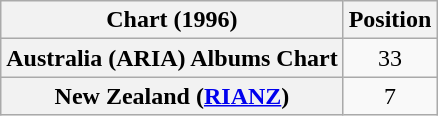<table class="wikitable sortable plainrowheaders" style="text-align:center">
<tr>
<th scope="col">Chart (1996)</th>
<th scope="col">Position</th>
</tr>
<tr>
<th scope="row">Australia (ARIA) Albums Chart</th>
<td>33</td>
</tr>
<tr>
<th scope="row">New Zealand (<a href='#'>RIANZ</a>)</th>
<td>7</td>
</tr>
</table>
